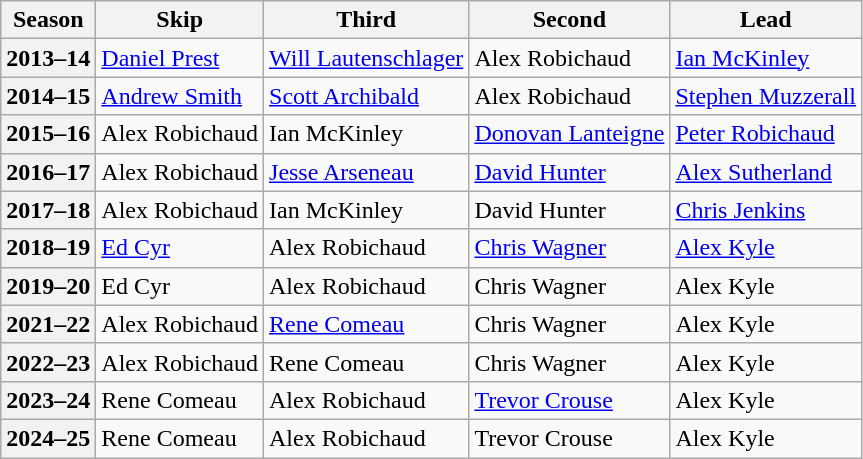<table class="wikitable">
<tr>
<th scope="col">Season</th>
<th scope="col">Skip</th>
<th scope="col">Third</th>
<th scope="col">Second</th>
<th scope="col">Lead</th>
</tr>
<tr>
<th scope="row">2013–14</th>
<td><a href='#'>Daniel Prest</a></td>
<td><a href='#'>Will Lautenschlager</a></td>
<td>Alex Robichaud</td>
<td><a href='#'>Ian McKinley</a></td>
</tr>
<tr>
<th scope="row">2014–15</th>
<td><a href='#'>Andrew Smith</a></td>
<td><a href='#'>Scott Archibald</a></td>
<td>Alex Robichaud</td>
<td><a href='#'>Stephen Muzzerall</a></td>
</tr>
<tr>
<th scope="row">2015–16</th>
<td>Alex Robichaud</td>
<td>Ian McKinley</td>
<td><a href='#'>Donovan Lanteigne</a></td>
<td><a href='#'>Peter Robichaud</a></td>
</tr>
<tr>
<th scope="row">2016–17</th>
<td>Alex Robichaud</td>
<td><a href='#'>Jesse Arseneau</a></td>
<td><a href='#'>David Hunter</a></td>
<td><a href='#'>Alex Sutherland</a></td>
</tr>
<tr>
<th scope="row">2017–18</th>
<td>Alex Robichaud</td>
<td>Ian McKinley</td>
<td>David Hunter</td>
<td><a href='#'>Chris Jenkins</a></td>
</tr>
<tr>
<th scope="row">2018–19</th>
<td><a href='#'>Ed Cyr</a></td>
<td>Alex Robichaud</td>
<td><a href='#'>Chris Wagner</a></td>
<td><a href='#'>Alex Kyle</a></td>
</tr>
<tr>
<th scope="row">2019–20</th>
<td>Ed Cyr</td>
<td>Alex Robichaud</td>
<td>Chris Wagner</td>
<td>Alex Kyle</td>
</tr>
<tr>
<th scope="row">2021–22</th>
<td>Alex Robichaud</td>
<td><a href='#'>Rene Comeau</a></td>
<td>Chris Wagner</td>
<td>Alex Kyle</td>
</tr>
<tr>
<th scope="row">2022–23</th>
<td>Alex Robichaud</td>
<td>Rene Comeau</td>
<td>Chris Wagner</td>
<td>Alex Kyle</td>
</tr>
<tr>
<th scope="row">2023–24</th>
<td>Rene Comeau</td>
<td>Alex Robichaud</td>
<td><a href='#'>Trevor Crouse</a></td>
<td>Alex Kyle</td>
</tr>
<tr>
<th scope="row">2024–25</th>
<td>Rene Comeau</td>
<td>Alex Robichaud</td>
<td>Trevor Crouse</td>
<td>Alex Kyle</td>
</tr>
</table>
